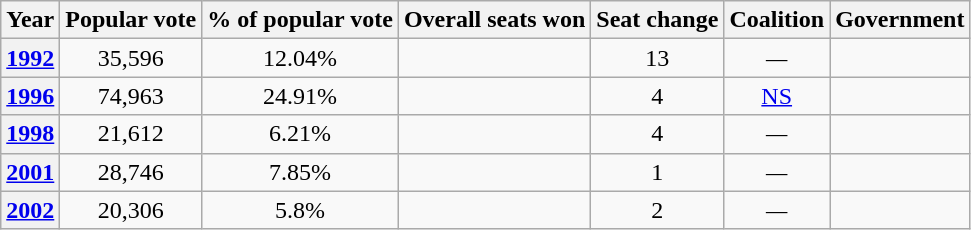<table class="wikitable" style="text-align:center">
<tr>
<th>Year</th>
<th>Popular vote</th>
<th>% of popular vote</th>
<th>Overall seats won</th>
<th>Seat change</th>
<th>Coalition</th>
<th>Government</th>
</tr>
<tr>
<th><a href='#'>1992</a></th>
<td>35,596</td>
<td>12.04%</td>
<td></td>
<td> 13</td>
<td><em>—</em></td>
<td></td>
</tr>
<tr>
<th><a href='#'>1996</a></th>
<td>74,963</td>
<td>24.91%</td>
<td></td>
<td> 4</td>
<td><a href='#'>NS</a></td>
<td></td>
</tr>
<tr>
<th><a href='#'>1998</a></th>
<td>21,612</td>
<td>6.21%</td>
<td></td>
<td> 4</td>
<td><em>—</em></td>
<td></td>
</tr>
<tr>
<th><a href='#'>2001</a></th>
<td>28,746</td>
<td>7.85%</td>
<td></td>
<td> 1</td>
<td><em>—</em></td>
<td></td>
</tr>
<tr>
<th><a href='#'>2002</a></th>
<td>20,306</td>
<td>5.8%</td>
<td></td>
<td> 2</td>
<td><em>—</em></td>
<td></td>
</tr>
</table>
